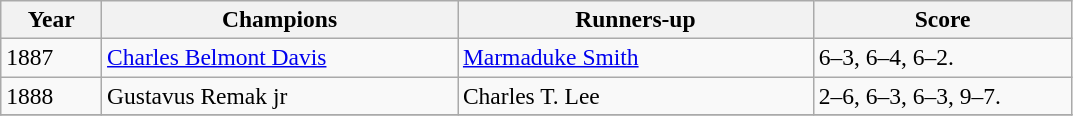<table class="wikitable" style="font-size:98%;">
<tr>
<th style="width:60px;">Year</th>
<th style="width:230px;">Champions</th>
<th style="width:230px;">Runners-up</th>
<th style="width:165px;">Score</th>
</tr>
<tr>
<td>1887</td>
<td> <a href='#'>Charles Belmont Davis</a></td>
<td> <a href='#'>Marmaduke Smith</a></td>
<td>6–3, 6–4, 6–2.</td>
</tr>
<tr>
<td>1888</td>
<td> Gustavus Remak jr</td>
<td> Charles T. Lee</td>
<td>2–6, 6–3, 6–3, 9–7.</td>
</tr>
<tr>
</tr>
</table>
